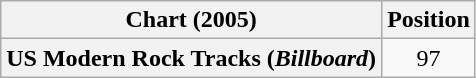<table class="wikitable plainrowheaders" style="text-align:center">
<tr>
<th>Chart (2005)</th>
<th>Position</th>
</tr>
<tr>
<th scope="row">US Modern Rock Tracks (<em>Billboard</em>)</th>
<td>97</td>
</tr>
</table>
